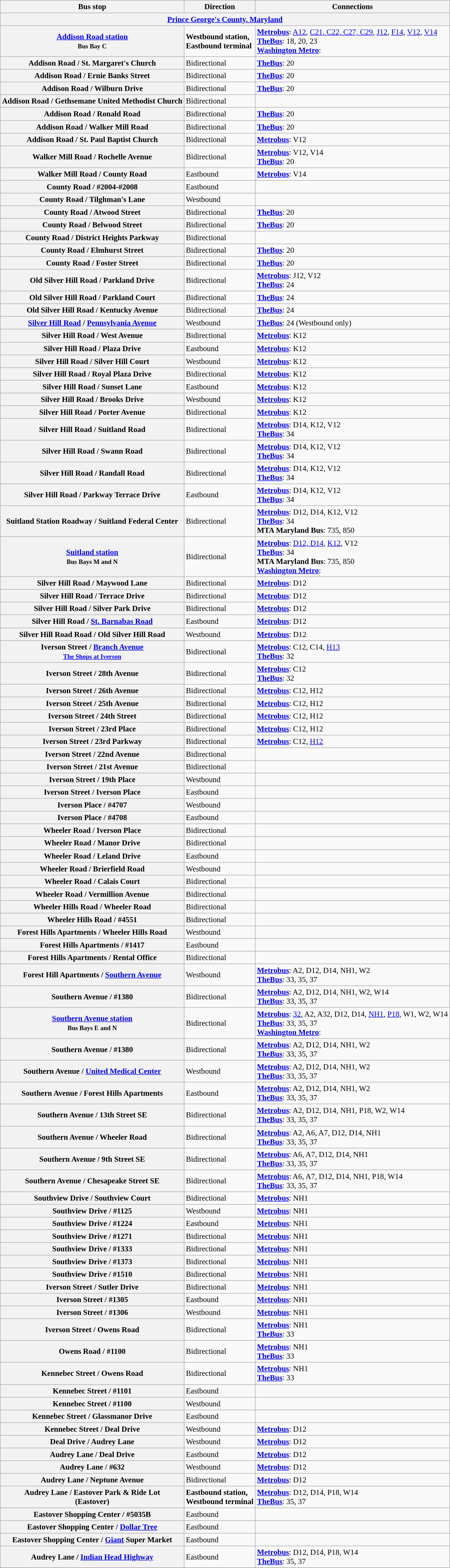<table class="wikitable collapsible collapsed" style="font-size: 95%;">
<tr>
<th>Bus stop</th>
<th>Direction</th>
<th>Connections</th>
</tr>
<tr>
<th colspan="5"><a href='#'>Prince George's County, Maryland</a></th>
</tr>
<tr>
<th><a href='#'>Addison Road station</a><br><small>Bus Bay C</small></th>
<td><strong>Westbound station,<br>Eastbound terminal</strong></td>
<td> <strong><a href='#'>Metrobus</a></strong>: <a href='#'>A12</a>, <a href='#'>C21, C22, C27, C29</a>, <a href='#'>J12</a>, <a href='#'>F14</a>, <a href='#'>V12</a>, <a href='#'>V14</a><br>  <strong><a href='#'>TheBus</a></strong>: 18, 20, 23<br> <strong><a href='#'>Washington Metro</a></strong>:  </td>
</tr>
<tr>
<th>Addison Road / St. Margaret's Church</th>
<td>Bidirectional</td>
<td> <strong><a href='#'>TheBus</a></strong>: 20</td>
</tr>
<tr>
<th>Addison Road / Ernie Banks Street</th>
<td>Bidirectional</td>
<td> <strong><a href='#'>TheBus</a></strong>: 20</td>
</tr>
<tr>
<th>Addison Road / Wilburn Drive</th>
<td>Bidirectional</td>
<td> <strong><a href='#'>TheBus</a></strong>: 20</td>
</tr>
<tr>
<th>Addison Road / Gethsemane United Methodist Church</th>
<td>Bidirectional</td>
<td></td>
</tr>
<tr>
<th>Addison Road / Ronald Road</th>
<td>Bidirectional</td>
<td> <strong><a href='#'>TheBus</a></strong>: 20</td>
</tr>
<tr>
<th>Addison Road / Walker Mill Road</th>
<td>Bidirectional</td>
<td> <strong><a href='#'>TheBus</a></strong>: 20</td>
</tr>
<tr>
<th>Addison Road / St. Paul Baptist Church</th>
<td>Bidirectional</td>
<td> <strong><a href='#'>Metrobus</a></strong>: V12</td>
</tr>
<tr>
<th>Walker Mill Road / Rochelle Avenue</th>
<td>Bidirectional</td>
<td> <strong><a href='#'>Metrobus</a></strong>: V12, V14<br> <strong><a href='#'>TheBus</a></strong>: 20</td>
</tr>
<tr>
<th>Walker Mill Road / County Road</th>
<td>Eastbound</td>
<td> <strong><a href='#'>Metrobus</a></strong>: V14</td>
</tr>
<tr>
<th>County Road / #2004-#2008</th>
<td>Eastbound</td>
<td></td>
</tr>
<tr>
<th>County Road / Tilghman's Lane</th>
<td>Westbound</td>
<td></td>
</tr>
<tr>
<th>County Road / Atwood Street</th>
<td>Bidirectional</td>
<td> <strong><a href='#'>TheBus</a></strong>: 20</td>
</tr>
<tr>
<th>County Road / Belwood Street</th>
<td>Bidirectional</td>
<td> <strong><a href='#'>TheBus</a></strong>: 20</td>
</tr>
<tr>
<th>County Road / District Heights Parkway</th>
<td>Bidirectional</td>
<td></td>
</tr>
<tr>
<th>County Road / Elmhurst Street</th>
<td>Bidirectional</td>
<td> <strong><a href='#'>TheBus</a></strong>: 20</td>
</tr>
<tr>
<th>County Road / Foster Street</th>
<td>Bidirectional</td>
<td> <strong><a href='#'>TheBus</a></strong>: 20</td>
</tr>
<tr>
<th>Old Silver Hill Road / Parkland Drive</th>
<td>Bidirectional</td>
<td> <strong><a href='#'>Metrobus</a></strong>: J12, V12<br> <strong><a href='#'>TheBus</a></strong>: 24</td>
</tr>
<tr>
<th>Old Silver Hill Road / Parkland Court</th>
<td>Bidirectional</td>
<td> <strong><a href='#'>TheBus</a></strong>: 24</td>
</tr>
<tr>
<th>Old Silver Hill Road / Kentucky Avenue</th>
<td>Bidirectional</td>
<td> <strong><a href='#'>TheBus</a></strong>: 24</td>
</tr>
<tr>
<th><a href='#'>Silver Hill Road</a> / <a href='#'>Pennsylvania Avenue</a></th>
<td>Westbound</td>
<td> <strong><a href='#'>TheBus</a></strong>: 24 (Westbound only)</td>
</tr>
<tr>
<th>Silver Hill Road / West Avenue</th>
<td>Bidirectional</td>
<td> <strong><a href='#'>Metrobus</a></strong>: K12</td>
</tr>
<tr>
<th>Silver Hill Road / Plaza Drive</th>
<td>Eastbound</td>
<td> <strong><a href='#'>Metrobus</a></strong>: K12</td>
</tr>
<tr>
<th>Silver Hill Road / Silver Hill Court</th>
<td>Westbound</td>
<td> <strong><a href='#'>Metrobus</a></strong>: K12</td>
</tr>
<tr>
<th>Silver Hill Road / Royal Plaza Drive</th>
<td>Bidirectional</td>
<td> <strong><a href='#'>Metrobus</a></strong>: K12</td>
</tr>
<tr>
<th>Silver Hill Road / Sunset Lane</th>
<td>Eastbound</td>
<td> <strong><a href='#'>Metrobus</a></strong>: K12</td>
</tr>
<tr>
<th>Silver Hill Road / Brooks Drive</th>
<td>Westbound</td>
<td> <strong><a href='#'>Metrobus</a></strong>: K12</td>
</tr>
<tr>
<th>Silver Hill Road / Porter Avenue</th>
<td>Bidirectional</td>
<td> <strong><a href='#'>Metrobus</a></strong>: K12</td>
</tr>
<tr>
<th>Silver Hill Road / Suitland Road</th>
<td>Bidirectional</td>
<td> <strong><a href='#'>Metrobus</a></strong>: D14, K12, V12<br> <strong><a href='#'>TheBus</a></strong>: 34</td>
</tr>
<tr>
<th>Silver Hill Road / Swann Road</th>
<td>Bidirectional</td>
<td> <strong><a href='#'>Metrobus</a></strong>: D14, K12, V12<br> <strong><a href='#'>TheBus</a></strong>: 34</td>
</tr>
<tr>
<th>Silver Hill Road / Randall Road</th>
<td>Bidirectional</td>
<td> <strong><a href='#'>Metrobus</a></strong>: D14, K12, V12<br> <strong><a href='#'>TheBus</a></strong>: 34</td>
</tr>
<tr>
<th>Silver Hill Road / Parkway Terrace Drive</th>
<td>Eastbound</td>
<td> <strong><a href='#'>Metrobus</a></strong>: D14, K12, V12<br> <strong><a href='#'>TheBus</a></strong>: 34</td>
</tr>
<tr>
<th>Suitland Station Roadway / Suitland Federal Center</th>
<td>Bidirectional</td>
<td> <strong><a href='#'>Metrobus</a></strong>: D12, D14, K12, V12<br> <strong><a href='#'>TheBus</a></strong>: 34<br> <strong>MTA Maryland Bus</strong>: 735, 850</td>
</tr>
<tr>
<th><a href='#'>Suitland station</a><br><small>Bus Bays M and N</small></th>
<td>Bidirectional</td>
<td> <strong><a href='#'>Metrobus</a></strong>: <a href='#'>D12, D14</a>, <a href='#'>K12</a>, V12<br> <strong><a href='#'>TheBus</a></strong>: 34<br> <strong>MTA Maryland Bus</strong>: 735, 850<br> <strong><a href='#'>Washington Metro</a></strong>: </td>
</tr>
<tr>
<th>Silver Hill Road / Maywood Lane</th>
<td>Bidirectional</td>
<td> <strong><a href='#'>Metrobus</a></strong>: D12</td>
</tr>
<tr>
<th>Silver Hill Road / Terrace Drive</th>
<td>Bidirectional</td>
<td> <strong><a href='#'>Metrobus</a></strong>: D12</td>
</tr>
<tr>
<th>Silver Hill Road / Silver Park Drive</th>
<td>Bidirectional</td>
<td> <strong><a href='#'>Metrobus</a></strong>: D12</td>
</tr>
<tr>
<th>Silver Hill Road / <a href='#'>St. Barnabas Road</a></th>
<td>Eastbound</td>
<td> <strong><a href='#'>Metrobus</a></strong>: D12</td>
</tr>
<tr>
<th>Silver Hill Road Road / Old Silver Hill Road</th>
<td>Westbound</td>
<td> <strong><a href='#'>Metrobus</a></strong>: D12</td>
</tr>
<tr>
<th>Iverson Street / <a href='#'>Branch Avenue</a><br><small><a href='#'>The Shops at Iverson</a></small></th>
<td>Bidirectional</td>
<td> <strong><a href='#'>Metrobus</a></strong>: C12, C14, <a href='#'>H13</a><br> <strong><a href='#'>TheBus</a></strong>: 32</td>
</tr>
<tr>
<th>Iverson Street / 28th Avenue</th>
<td>Bidirectional</td>
<td> <strong><a href='#'>Metrobus</a></strong>: C12<br> <strong><a href='#'>TheBus</a></strong>: 32</td>
</tr>
<tr>
<th>Iverson Street / 26th Avenue</th>
<td>Bidirectional</td>
<td> <strong><a href='#'>Metrobus</a></strong>: C12, H12</td>
</tr>
<tr>
<th>Iverson Street / 25th Avenue</th>
<td>Bidirectional</td>
<td> <strong><a href='#'>Metrobus</a></strong>: C12, H12</td>
</tr>
<tr>
<th>Iverson Street / 24th Street</th>
<td>Bidirectional</td>
<td> <strong><a href='#'>Metrobus</a></strong>: C12, H12</td>
</tr>
<tr>
<th>Iverson Street / 23rd Place</th>
<td>Bidirectional</td>
<td> <strong><a href='#'>Metrobus</a></strong>: C12, H12</td>
</tr>
<tr>
<th>Iverson Street / 23rd Parkway</th>
<td>Bidirectional</td>
<td> <strong><a href='#'>Metrobus</a></strong>: C12, <a href='#'>H12</a></td>
</tr>
<tr>
<th>Iverson Street / 22nd Avenue</th>
<td>Bidirectional</td>
<td></td>
</tr>
<tr>
<th>Iverson Street / 21st Avenue</th>
<td>Bidirectional</td>
<td></td>
</tr>
<tr>
<th>Iverson Street / 19th Place</th>
<td>Westbound</td>
<td></td>
</tr>
<tr>
<th>Iverson Street / Iverson Place</th>
<td>Eastbound</td>
<td></td>
</tr>
<tr>
<th>Iverson Place / #4707</th>
<td>Westbound</td>
<td></td>
</tr>
<tr>
<th>Iverson Place / #4708</th>
<td>Eastbound</td>
<td></td>
</tr>
<tr>
<th>Wheeler Road / Iverson Place</th>
<td>Bidirectional</td>
<td></td>
</tr>
<tr>
<th>Wheeler Road / Manor Drive</th>
<td>Bidirectional</td>
<td></td>
</tr>
<tr>
<th>Wheeler Road / Leland Drive</th>
<td>Eastbound</td>
<td></td>
</tr>
<tr>
<th>Wheeler Road / Brierfield Road</th>
<td>Westbound</td>
<td></td>
</tr>
<tr>
<th>Wheeler Road / Calais Court</th>
<td>Bidirectional</td>
<td></td>
</tr>
<tr>
<th>Wheeler Road / Vermillion Avenue</th>
<td>Bidirectional</td>
<td></td>
</tr>
<tr>
<th>Wheeler Hills Road / Wheeler Road</th>
<td>Bidirectional</td>
<td></td>
</tr>
<tr>
<th>Wheeler Hills Road / #4551</th>
<td>Bidirectional</td>
<td></td>
</tr>
<tr>
<th>Forest Hills Apartments / Wheeler Hills Road</th>
<td>Westbound</td>
<td></td>
</tr>
<tr>
<th>Forest Hills Apartments / #1417</th>
<td>Eastbound</td>
<td></td>
</tr>
<tr>
<th>Forest Hills Apartments / Rental Office</th>
<td>Bidirectional</td>
<td></td>
</tr>
<tr>
<th>Forest Hill Apartments / <a href='#'>Southern Avenue</a></th>
<td>Westbound</td>
<td> <strong><a href='#'>Metrobus</a></strong>: A2, D12, D14, NH1, W2<br> <strong><a href='#'>TheBus</a></strong>: 33, 35, 37</td>
</tr>
<tr>
<th>Southern Avenue / #1380</th>
<td>Bidirectional</td>
<td> <strong><a href='#'>Metrobus</a></strong>: A2, D12, D14, NH1, W2, W14<br> <strong><a href='#'>TheBus</a></strong>: 33, 35, 37</td>
</tr>
<tr>
<th><a href='#'>Southern Avenue station</a><br><small>Bus Bays E and N</small></th>
<td>Bidirectional</td>
<td> <strong><a href='#'>Metrobus</a></strong>: <a href='#'>32</a>, A2, A32, D12, D14, <a href='#'>NH1</a>, <a href='#'>P18</a>, W1, W2, W14<br> <strong><a href='#'>TheBus</a></strong>: 33, 35, 37<br> <strong><a href='#'>Washington Metro</a></strong>: </td>
</tr>
<tr>
<th>Southern Avenue / #1380</th>
<td>Bidirectional</td>
<td> <strong><a href='#'>Metrobus</a></strong>: A2, D12, D14, NH1, W2<br> <strong><a href='#'>TheBus</a></strong>: 33, 35, 37</td>
</tr>
<tr>
<th>Southern Avenue / <a href='#'>United Medical Center</a></th>
<td>Westbound</td>
<td> <strong><a href='#'>Metrobus</a></strong>: A2, D12, D14, NH1, W2<br> <strong><a href='#'>TheBus</a></strong>: 33, 35, 37</td>
</tr>
<tr>
<th>Southern Avenue / Forest Hills Apartments</th>
<td>Eastbound</td>
<td> <strong><a href='#'>Metrobus</a></strong>: A2, D12, D14, NH1, W2<br> <strong><a href='#'>TheBus</a></strong>: 33, 35, 37</td>
</tr>
<tr>
<th>Southern Avenue / 13th Street SE</th>
<td>Bidirectional</td>
<td> <strong><a href='#'>Metrobus</a></strong>: A2, D12, D14, NH1, P18, W2, W14<br> <strong><a href='#'>TheBus</a></strong>: 33, 35, 37</td>
</tr>
<tr>
<th>Southern Avenue / Wheeler Road</th>
<td>Bidirectional</td>
<td> <strong><a href='#'>Metrobus</a></strong>: A2, A6, A7, D12, D14, NH1<br> <strong><a href='#'>TheBus</a></strong>: 33, 35, 37</td>
</tr>
<tr>
<th>Southern Avenue / 9th Street SE</th>
<td>Bidirectional</td>
<td> <strong><a href='#'>Metrobus</a></strong>: A6, A7, D12, D14, NH1<br> <strong><a href='#'>TheBus</a></strong>: 33, 35, 37</td>
</tr>
<tr>
<th>Southern Avenue / Chesapeake Street SE</th>
<td>Bidirectional</td>
<td> <strong><a href='#'>Metrobus</a></strong>: A6, A7, D12, D14, NH1, P18, W14<br> <strong><a href='#'>TheBus</a></strong>: 33, 35, 37</td>
</tr>
<tr>
<th>Southview Drive / Southview Court</th>
<td>Bidirectional</td>
<td> <strong><a href='#'>Metrobus</a></strong>: NH1</td>
</tr>
<tr>
<th>Southview Drive / #1125</th>
<td>Westbound</td>
<td> <strong><a href='#'>Metrobus</a></strong>: NH1</td>
</tr>
<tr>
<th>Southview Drive / #1224</th>
<td>Eastbound</td>
<td> <strong><a href='#'>Metrobus</a></strong>: NH1</td>
</tr>
<tr>
<th>Southview Drive / #1271</th>
<td>Bidirectional</td>
<td> <strong><a href='#'>Metrobus</a></strong>: NH1</td>
</tr>
<tr>
<th>Southview Drive / #1333</th>
<td>Bidirectional</td>
<td> <strong><a href='#'>Metrobus</a></strong>: NH1</td>
</tr>
<tr>
<th>Southview Drive / #1373</th>
<td>Bidirectional</td>
<td> <strong><a href='#'>Metrobus</a></strong>: NH1</td>
</tr>
<tr>
<th>Southview Drive / #1510</th>
<td>Bidirectional</td>
<td> <strong><a href='#'>Metrobus</a></strong>: NH1</td>
</tr>
<tr>
<th>Iverson Street / Sutler Drive</th>
<td>Bidirectional</td>
<td> <strong><a href='#'>Metrobus</a></strong>: NH1</td>
</tr>
<tr>
<th>Iverson Street / #1305</th>
<td>Eastbound</td>
<td> <strong><a href='#'>Metrobus</a></strong>: NH1</td>
</tr>
<tr>
<th>Iverson Street / #1306</th>
<td>Westbound</td>
<td> <strong><a href='#'>Metrobus</a></strong>: NH1</td>
</tr>
<tr>
<th>Iverson Street / Owens Road</th>
<td>Bidirectional</td>
<td> <strong><a href='#'>Metrobus</a></strong>: NH1<br> <strong><a href='#'>TheBus</a></strong>: 33</td>
</tr>
<tr>
<th>Owens Road / #1100</th>
<td>Bidirectional</td>
<td> <strong><a href='#'>Metrobus</a></strong>: NH1<br> <strong><a href='#'>TheBus</a></strong>: 33</td>
</tr>
<tr>
<th>Kennebec Street / Owens Road</th>
<td>Bidirectional</td>
<td> <strong><a href='#'>Metrobus</a></strong>: NH1<br> <strong><a href='#'>TheBus</a></strong>: 33</td>
</tr>
<tr>
<th>Kennebec Street / #1101</th>
<td>Eastbound</td>
<td></td>
</tr>
<tr>
<th>Kennebec Street / #1100</th>
<td>Westbound</td>
<td></td>
</tr>
<tr>
<th>Kennebec Street / Glassmanor Drive</th>
<td>Eastbound</td>
<td></td>
</tr>
<tr>
<th>Kennebec Street / Deal Drive</th>
<td>Westbound</td>
<td> <strong><a href='#'>Metrobus</a></strong>: D12</td>
</tr>
<tr>
<th>Deal Drive / Audrey Lane</th>
<td>Westbound</td>
<td> <strong><a href='#'>Metrobus</a></strong>: D12</td>
</tr>
<tr>
<th>Audrey Lane / Deal Drive</th>
<td>Eastbound</td>
<td> <strong><a href='#'>Metrobus</a></strong>: D12</td>
</tr>
<tr>
<th>Audrey Lane / #632</th>
<td>Westbound</td>
<td> <strong><a href='#'>Metrobus</a></strong>: D12</td>
</tr>
<tr>
<th>Audrey Lane / Neptune Avenue</th>
<td>Bidirectional</td>
<td> <strong><a href='#'>Metrobus</a></strong>: D12</td>
</tr>
<tr>
<th>Audrey Lane / Eastover Park & Ride Lot<br>(Eastover)</th>
<td><strong>Eastbound station,<br>Westbound terminal</strong></td>
<td> <strong><a href='#'>Metrobus</a></strong>: D12, D14, P18, W14<br> <strong><a href='#'>TheBus</a></strong>: 35, 37</td>
</tr>
<tr>
<th>Eastover Shopping Center / #5035B</th>
<td>Eastbound</td>
<td></td>
</tr>
<tr>
<th>Eastover Shopping Center / <a href='#'>Dollar Tree</a></th>
<td>Eastbound</td>
<td></td>
</tr>
<tr>
<th>Eastover Shopping Center / <a href='#'>Giant</a> Super Market</th>
<td>Eastbound</td>
<td></td>
</tr>
<tr>
<th>Audrey Lane / <a href='#'>Indian Head Highway</a></th>
<td>Eastbound</td>
<td> <strong><a href='#'>Metrobus</a></strong>: D12, D14, P18, W14<br> <strong><a href='#'>TheBus</a></strong>: 35, 37</td>
</tr>
<tr>
</tr>
</table>
